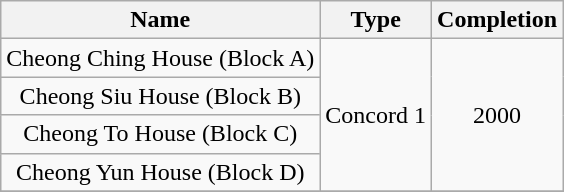<table class="wikitable" style="text-align: center">
<tr>
<th>Name</th>
<th>Type</th>
<th>Completion</th>
</tr>
<tr>
<td>Cheong Ching House (Block A)</td>
<td rowspan="4">Concord 1</td>
<td rowspan="4">2000</td>
</tr>
<tr>
<td>Cheong Siu House (Block B)</td>
</tr>
<tr>
<td>Cheong To House (Block C)</td>
</tr>
<tr>
<td>Cheong Yun House (Block D)</td>
</tr>
<tr>
</tr>
</table>
